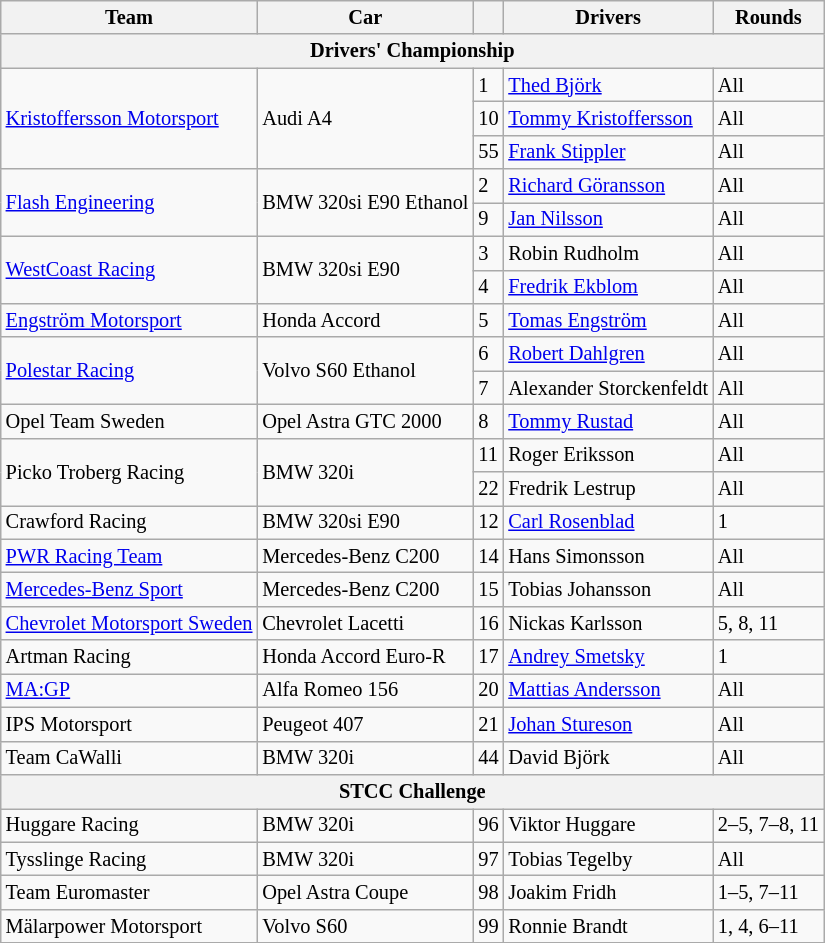<table class="wikitable" style="font-size: 85%;">
<tr>
<th>Team</th>
<th>Car</th>
<th></th>
<th>Drivers</th>
<th>Rounds</th>
</tr>
<tr>
<th colspan="5">Drivers' Championship</th>
</tr>
<tr>
<td rowspan=3><a href='#'>Kristoffersson Motorsport</a></td>
<td rowspan=3>Audi A4</td>
<td>1</td>
<td> <a href='#'>Thed Björk</a></td>
<td>All</td>
</tr>
<tr>
<td>10</td>
<td> <a href='#'>Tommy Kristoffersson</a></td>
<td>All</td>
</tr>
<tr>
<td>55</td>
<td> <a href='#'>Frank Stippler</a></td>
<td>All</td>
</tr>
<tr>
<td rowspan=2><a href='#'>Flash Engineering</a></td>
<td rowspan=2>BMW 320si E90 Ethanol</td>
<td>2</td>
<td> <a href='#'>Richard Göransson</a></td>
<td>All</td>
</tr>
<tr>
<td>9</td>
<td> <a href='#'>Jan Nilsson</a></td>
<td>All</td>
</tr>
<tr>
<td rowspan=2><a href='#'>WestCoast Racing</a></td>
<td rowspan=2>BMW 320si E90</td>
<td>3</td>
<td> Robin Rudholm</td>
<td>All</td>
</tr>
<tr>
<td>4</td>
<td> <a href='#'>Fredrik Ekblom</a></td>
<td>All</td>
</tr>
<tr>
<td><a href='#'>Engström Motorsport</a></td>
<td>Honda Accord</td>
<td>5</td>
<td> <a href='#'>Tomas Engström</a></td>
<td>All</td>
</tr>
<tr>
<td rowspan=2><a href='#'>Polestar Racing</a></td>
<td rowspan=2>Volvo S60 Ethanol</td>
<td>6</td>
<td> <a href='#'>Robert Dahlgren</a></td>
<td>All</td>
</tr>
<tr>
<td>7</td>
<td> Alexander Storckenfeldt</td>
<td>All</td>
</tr>
<tr>
<td>Opel Team Sweden</td>
<td>Opel Astra GTC 2000</td>
<td>8</td>
<td> <a href='#'>Tommy Rustad</a></td>
<td>All</td>
</tr>
<tr>
<td rowspan=2>Picko Troberg Racing</td>
<td rowspan=2>BMW 320i</td>
<td>11</td>
<td> Roger Eriksson</td>
<td>All</td>
</tr>
<tr>
<td>22</td>
<td> Fredrik Lestrup</td>
<td>All</td>
</tr>
<tr>
<td>Crawford Racing</td>
<td>BMW 320si E90</td>
<td>12</td>
<td> <a href='#'>Carl Rosenblad</a></td>
<td>1</td>
</tr>
<tr>
<td><a href='#'>PWR Racing Team</a></td>
<td>Mercedes-Benz C200</td>
<td>14</td>
<td> Hans Simonsson</td>
<td>All</td>
</tr>
<tr>
<td><a href='#'>Mercedes-Benz Sport</a></td>
<td>Mercedes-Benz C200</td>
<td>15</td>
<td> Tobias Johansson</td>
<td>All</td>
</tr>
<tr>
<td><a href='#'>Chevrolet Motorsport Sweden</a></td>
<td>Chevrolet Lacetti</td>
<td>16</td>
<td> Nickas Karlsson</td>
<td>5, 8, 11</td>
</tr>
<tr>
<td>Artman Racing</td>
<td>Honda Accord Euro-R</td>
<td>17</td>
<td> <a href='#'>Andrey Smetsky</a></td>
<td>1</td>
</tr>
<tr>
<td><a href='#'>MA:GP</a></td>
<td>Alfa Romeo 156</td>
<td>20</td>
<td> <a href='#'>Mattias Andersson</a></td>
<td>All</td>
</tr>
<tr>
<td>IPS Motorsport</td>
<td>Peugeot 407</td>
<td>21</td>
<td> <a href='#'>Johan Stureson</a></td>
<td>All</td>
</tr>
<tr>
<td>Team CaWalli</td>
<td>BMW 320i</td>
<td>44</td>
<td> David Björk</td>
<td>All</td>
</tr>
<tr>
<th colspan="5">STCC Challenge</th>
</tr>
<tr>
<td>Huggare Racing</td>
<td>BMW 320i</td>
<td>96</td>
<td> Viktor Huggare</td>
<td>2–5, 7–8, 11</td>
</tr>
<tr>
<td>Tysslinge Racing</td>
<td>BMW 320i</td>
<td>97</td>
<td> Tobias Tegelby</td>
<td>All</td>
</tr>
<tr>
<td>Team Euromaster</td>
<td>Opel Astra Coupe</td>
<td>98</td>
<td> Joakim Fridh</td>
<td>1–5, 7–11</td>
</tr>
<tr>
<td>Mälarpower Motorsport</td>
<td>Volvo S60</td>
<td>99</td>
<td> Ronnie Brandt</td>
<td>1, 4, 6–11</td>
</tr>
</table>
